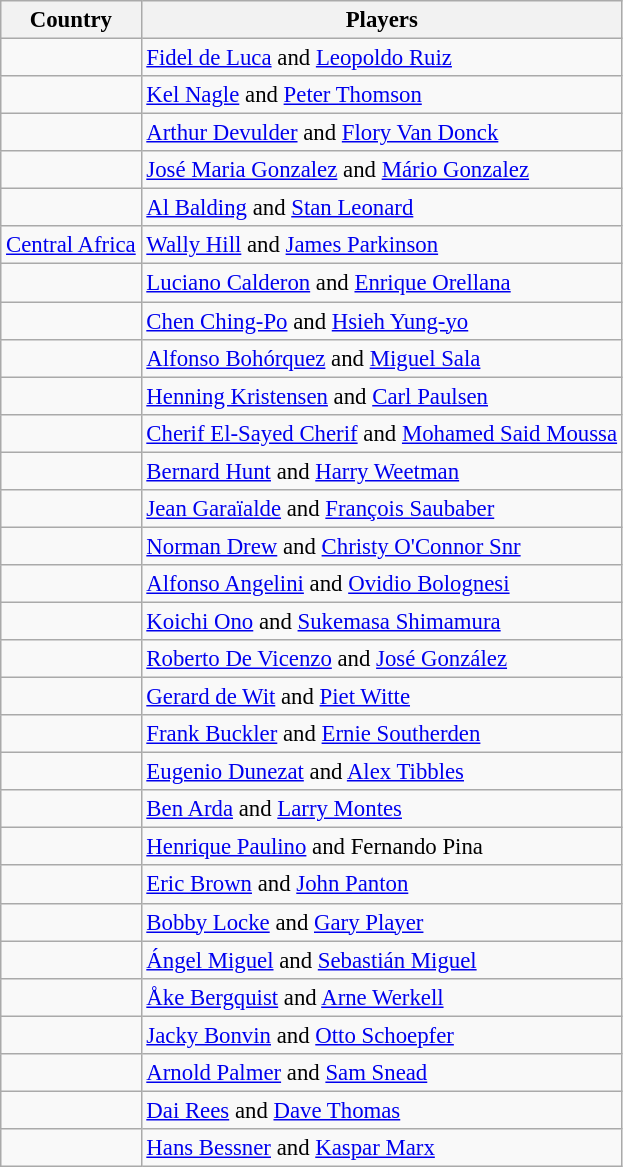<table class="wikitable" style="font-size:95%;">
<tr>
<th>Country</th>
<th>Players</th>
</tr>
<tr>
<td></td>
<td><a href='#'>Fidel de Luca</a> and <a href='#'>Leopoldo Ruiz</a></td>
</tr>
<tr>
<td></td>
<td><a href='#'>Kel Nagle</a> and <a href='#'>Peter Thomson</a></td>
</tr>
<tr>
<td></td>
<td><a href='#'>Arthur Devulder</a> and <a href='#'>Flory Van Donck</a></td>
</tr>
<tr>
<td></td>
<td><a href='#'>José Maria Gonzalez</a> and <a href='#'>Mário Gonzalez</a></td>
</tr>
<tr>
<td></td>
<td><a href='#'>Al Balding</a> and <a href='#'>Stan Leonard</a></td>
</tr>
<tr>
<td><a href='#'>Central Africa</a></td>
<td><a href='#'>Wally Hill</a> and <a href='#'>James Parkinson</a></td>
</tr>
<tr>
<td></td>
<td><a href='#'>Luciano Calderon</a> and <a href='#'>Enrique Orellana</a></td>
</tr>
<tr>
<td></td>
<td><a href='#'>Chen Ching-Po</a> and <a href='#'>Hsieh Yung-yo</a></td>
</tr>
<tr>
<td></td>
<td><a href='#'>Alfonso Bohórquez</a> and <a href='#'>Miguel Sala</a></td>
</tr>
<tr>
<td></td>
<td><a href='#'>Henning Kristensen</a> and <a href='#'>Carl Paulsen</a></td>
</tr>
<tr>
<td></td>
<td><a href='#'>Cherif El-Sayed Cherif</a> and <a href='#'>Mohamed Said Moussa</a></td>
</tr>
<tr>
<td></td>
<td><a href='#'>Bernard Hunt</a> and <a href='#'>Harry Weetman</a></td>
</tr>
<tr>
<td></td>
<td><a href='#'>Jean Garaïalde</a> and <a href='#'>François Saubaber</a></td>
</tr>
<tr>
<td></td>
<td><a href='#'>Norman Drew</a> and <a href='#'>Christy O'Connor Snr</a></td>
</tr>
<tr>
<td></td>
<td><a href='#'>Alfonso Angelini</a> and <a href='#'>Ovidio Bolognesi</a></td>
</tr>
<tr>
<td></td>
<td><a href='#'>Koichi Ono</a> and <a href='#'>Sukemasa Shimamura</a></td>
</tr>
<tr>
<td></td>
<td><a href='#'>Roberto De Vicenzo</a> and <a href='#'>José González</a></td>
</tr>
<tr>
<td></td>
<td><a href='#'>Gerard de Wit</a> and <a href='#'>Piet Witte</a></td>
</tr>
<tr>
<td></td>
<td><a href='#'>Frank Buckler</a> and <a href='#'>Ernie Southerden</a></td>
</tr>
<tr>
<td></td>
<td><a href='#'>Eugenio Dunezat</a> and <a href='#'>Alex Tibbles</a></td>
</tr>
<tr>
<td></td>
<td><a href='#'>Ben Arda</a> and <a href='#'>Larry Montes</a></td>
</tr>
<tr>
<td></td>
<td><a href='#'>Henrique Paulino</a> and Fernando Pina</td>
</tr>
<tr>
<td></td>
<td><a href='#'>Eric Brown</a> and <a href='#'>John Panton</a></td>
</tr>
<tr>
<td></td>
<td><a href='#'>Bobby Locke</a> and <a href='#'>Gary Player</a></td>
</tr>
<tr>
<td></td>
<td><a href='#'>Ángel Miguel</a> and <a href='#'>Sebastián Miguel</a></td>
</tr>
<tr>
<td></td>
<td><a href='#'>Åke Bergquist</a> and <a href='#'>Arne Werkell</a></td>
</tr>
<tr>
<td></td>
<td><a href='#'>Jacky Bonvin</a> and <a href='#'>Otto Schoepfer</a></td>
</tr>
<tr>
<td></td>
<td><a href='#'>Arnold Palmer</a> and <a href='#'>Sam Snead</a></td>
</tr>
<tr>
<td></td>
<td><a href='#'>Dai Rees</a> and <a href='#'>Dave Thomas</a></td>
</tr>
<tr>
<td></td>
<td><a href='#'>Hans Bessner</a> and <a href='#'>Kaspar Marx</a></td>
</tr>
</table>
